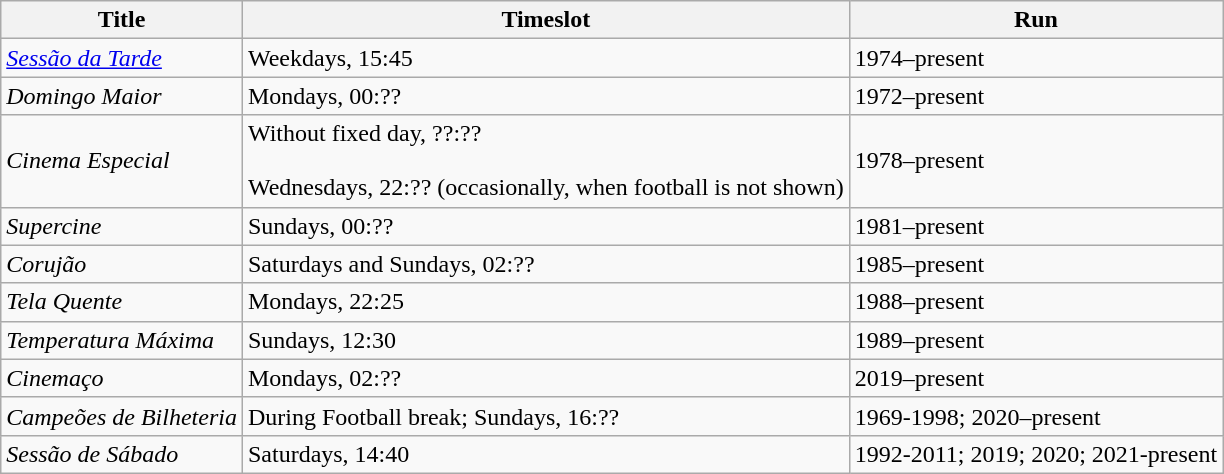<table class="wikitable">
<tr>
<th>Title</th>
<th>Timeslot</th>
<th>Run</th>
</tr>
<tr>
<td><em><a href='#'>Sessão da Tarde</a></em></td>
<td>Weekdays, 15:45</td>
<td>1974–present</td>
</tr>
<tr>
<td><em>Domingo Maior</em></td>
<td>Mondays, 00:??</td>
<td>1972–present</td>
</tr>
<tr>
<td><em>Cinema Especial</em></td>
<td>Without fixed day, ??:??<br><br>Wednesdays, 22:?? (occasionally, when football is not shown)</td>
<td>1978–present</td>
</tr>
<tr>
<td><em>Supercine</em></td>
<td>Sundays, 00:??</td>
<td>1981–present</td>
</tr>
<tr>
<td><em>Corujão</em></td>
<td>Saturdays and Sundays, 02:??</td>
<td>1985–present</td>
</tr>
<tr>
<td><em>Tela Quente</em></td>
<td>Mondays, 22:25</td>
<td>1988–present</td>
</tr>
<tr>
<td><em>Temperatura Máxima</em></td>
<td>Sundays, 12:30</td>
<td>1989–present</td>
</tr>
<tr>
<td><em>Cinemaço</em></td>
<td>Mondays, 02:??</td>
<td>2019–present</td>
</tr>
<tr>
<td><em>Campeões de Bilheteria</em></td>
<td>During Football break; Sundays, 16:??</td>
<td>1969-1998; 2020–present</td>
</tr>
<tr>
<td><em>Sessão de Sábado</em></td>
<td>Saturdays, 14:40</td>
<td>1992-2011; 2019; 2020; 2021-present</td>
</tr>
</table>
